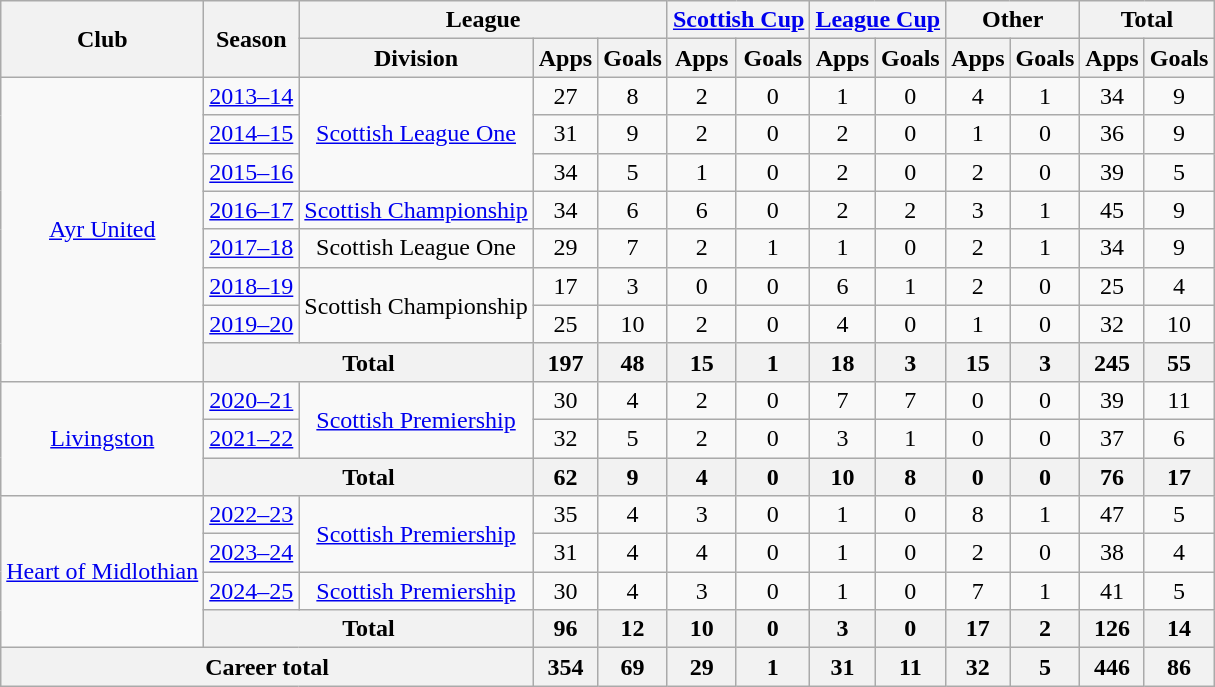<table class="wikitable" style="text-align:center">
<tr>
<th rowspan=2>Club</th>
<th rowspan=2>Season</th>
<th colspan=3>League</th>
<th colspan=2><a href='#'>Scottish Cup</a></th>
<th colspan=2><a href='#'>League Cup</a></th>
<th colspan=2>Other</th>
<th colspan=2>Total</th>
</tr>
<tr>
<th>Division</th>
<th>Apps</th>
<th>Goals</th>
<th>Apps</th>
<th>Goals</th>
<th>Apps</th>
<th>Goals</th>
<th>Apps</th>
<th>Goals</th>
<th>Apps</th>
<th>Goals</th>
</tr>
<tr>
<td rowspan=8><a href='#'>Ayr United</a></td>
<td><a href='#'>2013–14</a></td>
<td rowspan="3"><a href='#'>Scottish League One</a></td>
<td>27</td>
<td>8</td>
<td>2</td>
<td>0</td>
<td>1</td>
<td>0</td>
<td>4</td>
<td>1</td>
<td>34</td>
<td>9</td>
</tr>
<tr>
<td><a href='#'>2014–15</a></td>
<td>31</td>
<td>9</td>
<td>2</td>
<td>0</td>
<td>2</td>
<td>0</td>
<td>1</td>
<td>0</td>
<td>36</td>
<td>9</td>
</tr>
<tr>
<td><a href='#'>2015–16</a></td>
<td>34</td>
<td>5</td>
<td>1</td>
<td>0</td>
<td>2</td>
<td>0</td>
<td>2</td>
<td>0</td>
<td>39</td>
<td>5</td>
</tr>
<tr>
<td><a href='#'>2016–17</a></td>
<td><a href='#'>Scottish Championship</a></td>
<td>34</td>
<td>6</td>
<td>6</td>
<td>0</td>
<td>2</td>
<td>2</td>
<td>3</td>
<td>1</td>
<td>45</td>
<td>9</td>
</tr>
<tr>
<td><a href='#'>2017–18</a></td>
<td>Scottish League One</td>
<td>29</td>
<td>7</td>
<td>2</td>
<td>1</td>
<td>1</td>
<td>0</td>
<td>2</td>
<td>1</td>
<td>34</td>
<td>9</td>
</tr>
<tr>
<td><a href='#'>2018–19</a></td>
<td rowspan="2">Scottish Championship</td>
<td>17</td>
<td>3</td>
<td>0</td>
<td>0</td>
<td>6</td>
<td>1</td>
<td>2</td>
<td>0</td>
<td>25</td>
<td>4</td>
</tr>
<tr>
<td><a href='#'>2019–20</a></td>
<td>25</td>
<td>10</td>
<td>2</td>
<td>0</td>
<td>4</td>
<td>0</td>
<td>1</td>
<td>0</td>
<td>32</td>
<td>10</td>
</tr>
<tr>
<th colspan=2>Total</th>
<th>197</th>
<th>48</th>
<th>15</th>
<th>1</th>
<th>18</th>
<th>3</th>
<th>15</th>
<th>3</th>
<th>245</th>
<th>55</th>
</tr>
<tr>
<td rowspan=3><a href='#'>Livingston</a></td>
<td><a href='#'>2020–21</a></td>
<td rowspan=2><a href='#'>Scottish Premiership</a></td>
<td>30</td>
<td>4</td>
<td>2</td>
<td>0</td>
<td>7</td>
<td>7</td>
<td>0</td>
<td>0</td>
<td>39</td>
<td>11</td>
</tr>
<tr>
<td><a href='#'>2021–22</a></td>
<td>32</td>
<td>5</td>
<td>2</td>
<td>0</td>
<td>3</td>
<td>1</td>
<td>0</td>
<td>0</td>
<td>37</td>
<td>6</td>
</tr>
<tr>
<th colspan=2>Total</th>
<th>62</th>
<th>9</th>
<th>4</th>
<th>0</th>
<th>10</th>
<th>8</th>
<th>0</th>
<th>0</th>
<th>76</th>
<th>17</th>
</tr>
<tr>
<td rowspan=4><a href='#'>Heart of Midlothian</a></td>
<td><a href='#'>2022–23</a></td>
<td rowspan=2><a href='#'>Scottish Premiership</a></td>
<td>35</td>
<td>4</td>
<td>3</td>
<td>0</td>
<td>1</td>
<td>0</td>
<td>8</td>
<td>1</td>
<td>47</td>
<td>5</td>
</tr>
<tr>
<td><a href='#'>2023–24</a></td>
<td>31</td>
<td>4</td>
<td>4</td>
<td>0</td>
<td>1</td>
<td>0</td>
<td>2</td>
<td>0</td>
<td>38</td>
<td>4</td>
</tr>
<tr>
<td><a href='#'>2024–25</a></td>
<td><a href='#'>Scottish Premiership</a></td>
<td>30</td>
<td>4</td>
<td>3</td>
<td>0</td>
<td>1</td>
<td>0</td>
<td>7</td>
<td>1</td>
<td>41</td>
<td>5</td>
</tr>
<tr>
<th colspan=2>Total</th>
<th>96</th>
<th>12</th>
<th>10</th>
<th>0</th>
<th>3</th>
<th>0</th>
<th>17</th>
<th>2</th>
<th>126</th>
<th>14</th>
</tr>
<tr>
<th colspan=3>Career total</th>
<th>354</th>
<th>69</th>
<th>29</th>
<th>1</th>
<th>31</th>
<th>11</th>
<th>32</th>
<th>5</th>
<th>446</th>
<th>86</th>
</tr>
</table>
